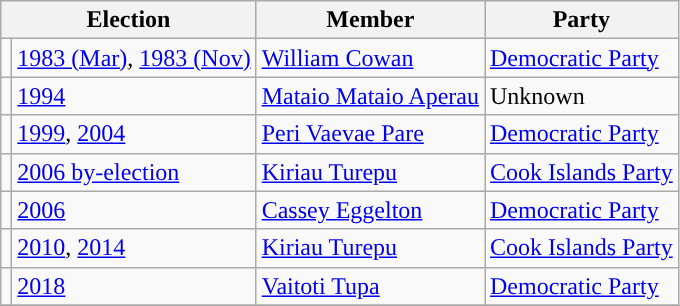<table class="wikitable">
<tr>
<th colspan="2">Election</th>
<th>Member</th>
<th>Party</th>
</tr>
<tr>
<td style="background-color: "></td>
<td><a href='#'>1983 (Mar)</a>, <a href='#'>1983 (Nov)</a></td>
<td><a href='#'>William Cowan</a></td>
<td><a href='#'>Democratic Party</a></td>
</tr>
<tr>
<td style="background-color: "></td>
<td><a href='#'>1994</a></td>
<td><a href='#'>Mataio Mataio Aperau</a></td>
<td>Unknown</td>
</tr>
<tr>
<td style="background-color: "></td>
<td><a href='#'>1999</a>, <a href='#'>2004</a></td>
<td><a href='#'>Peri Vaevae Pare</a></td>
<td><a href='#'>Democratic Party</a></td>
</tr>
<tr>
<td style="background-color: "></td>
<td><a href='#'>2006 by-election</a></td>
<td><a href='#'>Kiriau Turepu</a></td>
<td><a href='#'>Cook Islands Party</a></td>
</tr>
<tr>
<td style="background-color: "></td>
<td><a href='#'>2006</a></td>
<td><a href='#'>Cassey Eggelton</a></td>
<td><a href='#'>Democratic Party</a></td>
</tr>
<tr>
<td style="background-color: "></td>
<td><a href='#'>2010</a>, <a href='#'>2014</a></td>
<td><a href='#'>Kiriau Turepu</a></td>
<td><a href='#'>Cook Islands Party</a></td>
</tr>
<tr>
<td style="background-color: "></td>
<td><a href='#'>2018</a></td>
<td><a href='#'>Vaitoti Tupa</a></td>
<td><a href='#'>Democratic Party</a></td>
</tr>
<tr>
</tr>
</table>
